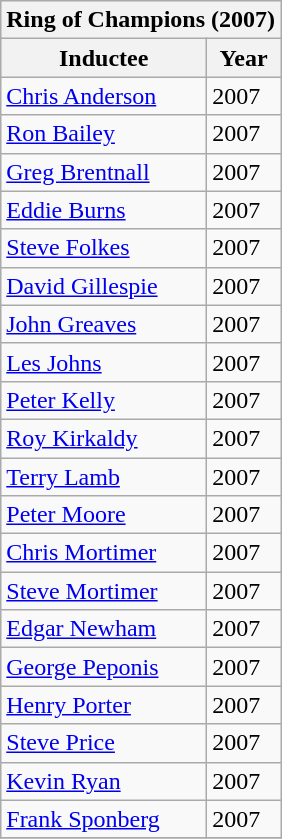<table class="wikitable" widtle="font-size:90%">
<tr bgcolor="#efefef">
<th colspan=11>Ring of Champions (2007)</th>
</tr>
<tr bgcolor="#efefef">
<th>Inductee</th>
<th>Year</th>
</tr>
<tr>
<td><a href='#'>Chris Anderson</a><td>2007</td>
</tr>
<tr>
<td><a href='#'>Ron Bailey</a><td>2007</td>
</tr>
<tr>
<td><a href='#'>Greg Brentnall</a><td>2007</td>
</tr>
<tr>
<td><a href='#'>Eddie Burns</a><td>2007</td>
</tr>
<tr>
<td><a href='#'>Steve Folkes</a><td>2007</td>
</tr>
<tr>
<td><a href='#'>David Gillespie</a><td>2007</td>
</tr>
<tr>
<td><a href='#'>John Greaves</a><td>2007</td>
</tr>
<tr>
<td><a href='#'>Les Johns</a><td>2007</td>
</tr>
<tr>
<td><a href='#'>Peter Kelly</a><td>2007</td>
</tr>
<tr>
<td><a href='#'>Roy Kirkaldy</a><td>2007</td>
</tr>
<tr>
<td><a href='#'>Terry Lamb</a><td>2007</td>
</tr>
<tr>
<td><a href='#'>Peter Moore</a><td>2007</td>
</tr>
<tr>
<td><a href='#'>Chris Mortimer</a><td>2007</td>
</tr>
<tr>
<td><a href='#'>Steve Mortimer</a><td>2007</td>
</tr>
<tr>
<td><a href='#'>Edgar Newham</a><td>2007</td>
</tr>
<tr>
<td><a href='#'>George Peponis</a><td>2007</td>
</tr>
<tr>
<td><a href='#'>Henry Porter</a><td>2007</td>
</tr>
<tr>
<td><a href='#'>Steve Price</a><td>2007</td>
</tr>
<tr>
<td><a href='#'>Kevin Ryan</a><td>2007</td>
</tr>
<tr>
<td><a href='#'>Frank Sponberg</a><td>2007</td>
</tr>
<tr>
</tr>
</table>
